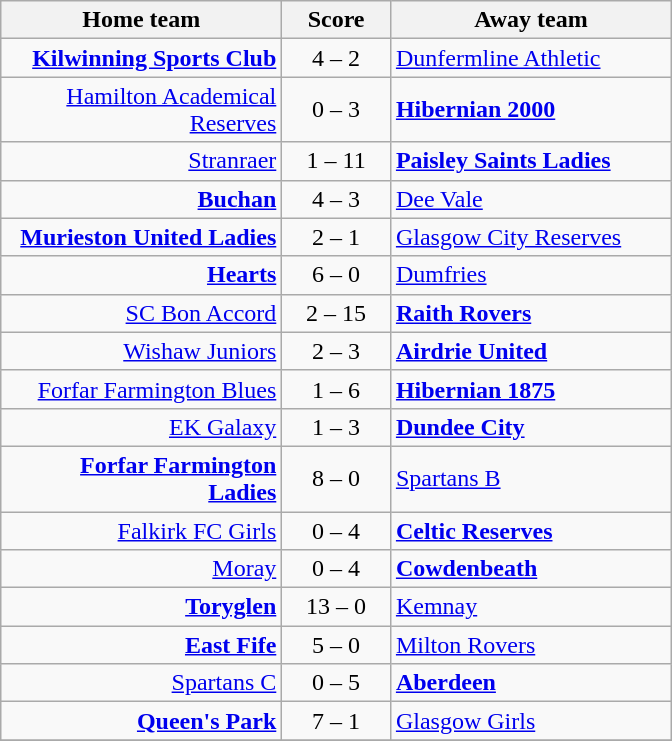<table class="wikitable" style="border-collapse: collapse;">
<tr>
<th align="right" width="180">Home team</th>
<th align="center" width="65"> Score </th>
<th align="left" width="180">Away team</th>
</tr>
<tr>
<td style="text-align: right;"><strong><a href='#'>Kilwinning Sports Club</a></strong></td>
<td style="text-align: center;">4 – 2</td>
<td style="text-align: left;"><a href='#'>Dunfermline Athletic</a></td>
</tr>
<tr>
<td style="text-align: right;"><a href='#'>Hamilton Academical Reserves</a></td>
<td style="text-align: center;">0 – 3</td>
<td style="text-align: left;"><strong><a href='#'>Hibernian 2000</a></strong></td>
</tr>
<tr>
<td style="text-align: right;"><a href='#'>Stranraer</a></td>
<td style="text-align: center;">1 – 11</td>
<td style="text-align: left;"><strong><a href='#'>Paisley Saints Ladies</a></strong></td>
</tr>
<tr>
<td style="text-align: right;"><strong><a href='#'>Buchan</a></strong></td>
<td style="text-align: center;">4 – 3</td>
<td style="text-align: left;"><a href='#'>Dee Vale</a></td>
</tr>
<tr>
<td style="text-align: right;"><strong><a href='#'>Murieston United Ladies</a></strong></td>
<td style="text-align: center;">2 – 1</td>
<td style="text-align: left;"><a href='#'>Glasgow City Reserves</a></td>
</tr>
<tr>
<td style="text-align: right;"><strong><a href='#'>Hearts</a></strong></td>
<td style="text-align: center;">6 – 0</td>
<td style="text-align: left;"><a href='#'>Dumfries</a></td>
</tr>
<tr>
<td style="text-align: right;"><a href='#'>SC Bon Accord</a></td>
<td style="text-align: center;">2 – 15</td>
<td style="text-align: left;"><strong><a href='#'>Raith Rovers</a></strong></td>
</tr>
<tr>
<td style="text-align: right;"><a href='#'>Wishaw Juniors</a></td>
<td style="text-align: center;">2 – 3</td>
<td style="text-align: left;"><strong><a href='#'>Airdrie United</a></strong></td>
</tr>
<tr>
<td style="text-align: right;"><a href='#'>Forfar Farmington Blues</a></td>
<td style="text-align: center;">1 – 6</td>
<td style="text-align: left;"><strong><a href='#'>Hibernian 1875</a></strong></td>
</tr>
<tr>
<td style="text-align: right;"><a href='#'>EK Galaxy</a></td>
<td style="text-align: center;">1 – 3</td>
<td style="text-align: left;"><strong><a href='#'>Dundee City</a></strong></td>
</tr>
<tr>
<td style="text-align: right;"><strong><a href='#'>Forfar Farmington Ladies</a></strong></td>
<td style="text-align: center;">8 – 0</td>
<td style="text-align: left;"><a href='#'>Spartans B</a></td>
</tr>
<tr>
<td style="text-align: right;"><a href='#'>Falkirk FC Girls</a></td>
<td style="text-align: center;">0 – 4</td>
<td style="text-align: left;"><strong><a href='#'>Celtic Reserves</a></strong></td>
</tr>
<tr>
<td style="text-align: right;"><a href='#'>Moray</a></td>
<td style="text-align: center;">0 – 4</td>
<td style="text-align: left;"><strong><a href='#'>Cowdenbeath</a></strong></td>
</tr>
<tr>
<td style="text-align: right;"><strong><a href='#'>Toryglen</a></strong></td>
<td style="text-align: center;">13 – 0</td>
<td style="text-align: left;"><a href='#'>Kemnay</a></td>
</tr>
<tr>
<td style="text-align: right;"><strong><a href='#'>East Fife</a></strong></td>
<td style="text-align: center;">5 – 0</td>
<td style="text-align: left;"><a href='#'>Milton Rovers</a></td>
</tr>
<tr>
<td style="text-align: right;"><a href='#'>Spartans C</a></td>
<td style="text-align: center;">0 – 5</td>
<td style="text-align: left;"><strong><a href='#'>Aberdeen</a></strong></td>
</tr>
<tr>
<td style="text-align: right;"><strong><a href='#'>Queen's Park</a></strong></td>
<td style="text-align: center;">7 – 1</td>
<td style="text-align: left;"><a href='#'>Glasgow Girls</a></td>
</tr>
<tr>
</tr>
</table>
